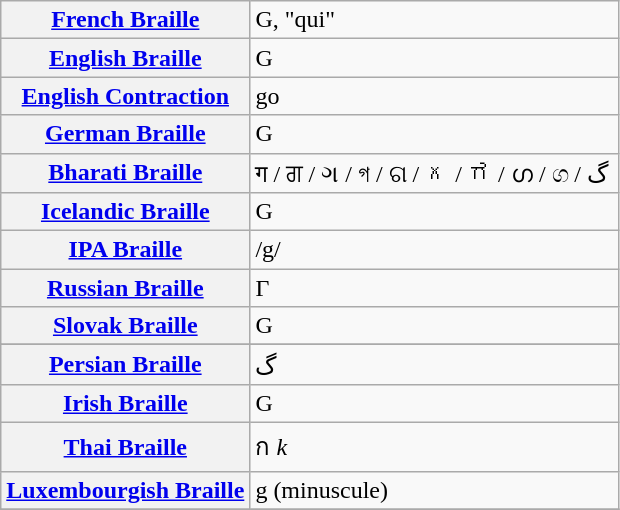<table class="wikitable">
<tr>
<th align=left><a href='#'>French Braille</a></th>
<td>G, "qui"</td>
</tr>
<tr>
<th align=left><a href='#'>English Braille</a></th>
<td>G</td>
</tr>
<tr>
<th align=left><a href='#'>English Contraction</a></th>
<td>go</td>
</tr>
<tr>
<th align=left><a href='#'>German Braille</a></th>
<td>G</td>
</tr>
<tr>
<th align=left><a href='#'>Bharati Braille</a></th>
<td>ग / ਗ / ગ / গ / ଗ / గ / ಗ / ഗ / ග / گ ‎</td>
</tr>
<tr>
<th align=left><a href='#'>Icelandic Braille</a></th>
<td>G</td>
</tr>
<tr>
<th align=left><a href='#'>IPA Braille</a></th>
<td>/g/</td>
</tr>
<tr>
<th align=left><a href='#'>Russian Braille</a></th>
<td>Г</td>
</tr>
<tr>
<th align=left><a href='#'>Slovak Braille</a></th>
<td>G</td>
</tr>
<tr>
</tr>
<tr>
<th align=left><a href='#'>Persian Braille</a></th>
<td>گ</td>
</tr>
<tr>
<th align=left><a href='#'>Irish Braille</a></th>
<td>G</td>
</tr>
<tr>
<th align=left><a href='#'>Thai Braille</a></th>
<td>ก <em>k</em></td>
</tr>
<tr>
<th align=left><a href='#'>Luxembourgish Braille</a></th>
<td>g (minuscule)</td>
</tr>
<tr>
</tr>
</table>
